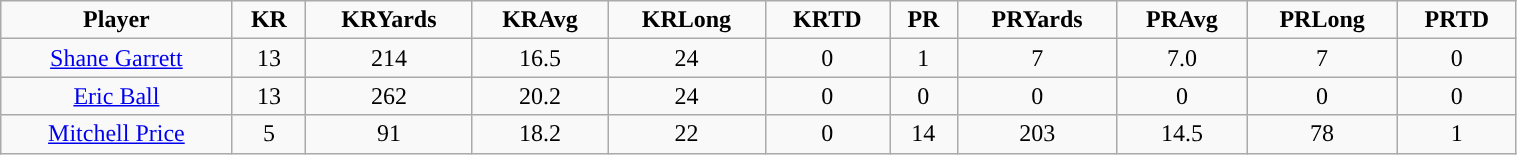<table class="wikitable" width="80%">
<tr align="center">
<td><strong>Player</strong></td>
<td><strong>KR</strong></td>
<td><strong>KRYards</strong></td>
<td><strong>KRAvg</strong></td>
<td><strong>KRLong</strong></td>
<td><strong>KRTD</strong></td>
<td><strong>PR</strong></td>
<td><strong>PRYards</strong></td>
<td><strong>PRAvg</strong></td>
<td><strong>PRLong</strong></td>
<td><strong>PRTD</strong></td>
</tr>
<tr align="center" bgcolor="">
<td><a href='#'>Shane Garrett</a></td>
<td>13</td>
<td>214</td>
<td>16.5</td>
<td>24</td>
<td>0</td>
<td>1</td>
<td>7</td>
<td>7.0</td>
<td>7</td>
<td>0</td>
</tr>
<tr align="center" bgcolor="">
<td><a href='#'>Eric Ball</a></td>
<td>13</td>
<td>262</td>
<td>20.2</td>
<td>24</td>
<td>0</td>
<td>0</td>
<td>0</td>
<td>0</td>
<td>0</td>
<td>0</td>
</tr>
<tr align="center" bgcolor="">
<td><a href='#'>Mitchell Price</a></td>
<td>5</td>
<td>91</td>
<td>18.2</td>
<td>22</td>
<td>0</td>
<td>14</td>
<td>203</td>
<td>14.5</td>
<td>78</td>
<td>1</td>
</tr>
</table>
